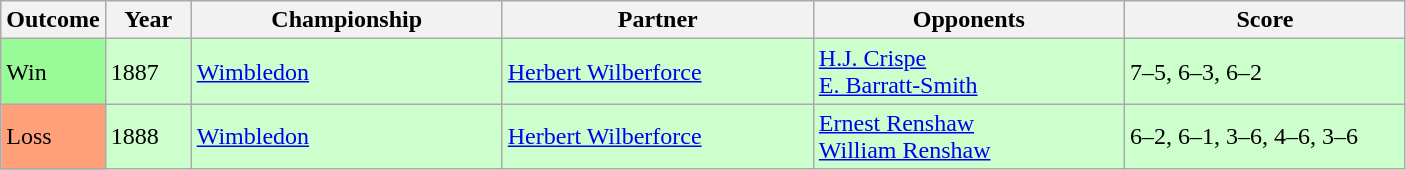<table class="sortable wikitable">
<tr>
<th style="width:45px">Outcome</th>
<th style="width:50px">Year</th>
<th style="width:200px">Championship</th>
<th style="width:200px">Partner</th>
<th style="width:200px">Opponents</th>
<th style="width:180px" class="unsortable">Score</th>
</tr>
<tr style="background:#cfc;">
<td bgcolor="98FB98">Win</td>
<td>1887</td>
<td><a href='#'>Wimbledon</a></td>
<td> <a href='#'>Herbert Wilberforce</a></td>
<td> <a href='#'>H.J. Crispe</a> <br>  <a href='#'>E. Barratt-Smith</a></td>
<td>7–5, 6–3, 6–2</td>
</tr>
<tr style="background:#cfc;">
<td bgcolor="FFA07A">Loss</td>
<td>1888</td>
<td><a href='#'>Wimbledon</a></td>
<td> <a href='#'>Herbert Wilberforce</a></td>
<td> <a href='#'>Ernest Renshaw</a> <br>  <a href='#'>William Renshaw</a></td>
<td>6–2, 6–1, 3–6, 4–6, 3–6</td>
</tr>
</table>
